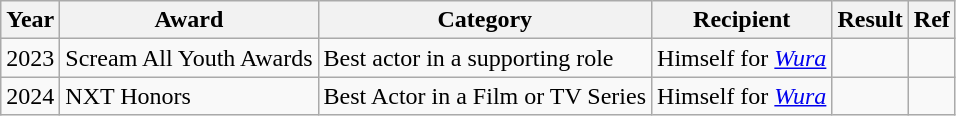<table class="wikitable">
<tr>
<th>Year</th>
<th>Award</th>
<th>Category</th>
<th>Recipient</th>
<th>Result</th>
<th>Ref</th>
</tr>
<tr>
<td>2023</td>
<td>Scream All Youth Awards</td>
<td>Best actor in a supporting role</td>
<td>Himself for <em><a href='#'>Wura</a></em></td>
<td></td>
<td></td>
</tr>
<tr>
<td>2024</td>
<td>NXT Honors</td>
<td>Best Actor in a Film or TV Series</td>
<td>Himself for <em><a href='#'>Wura</a></em></td>
<td></td>
<td></td>
</tr>
</table>
